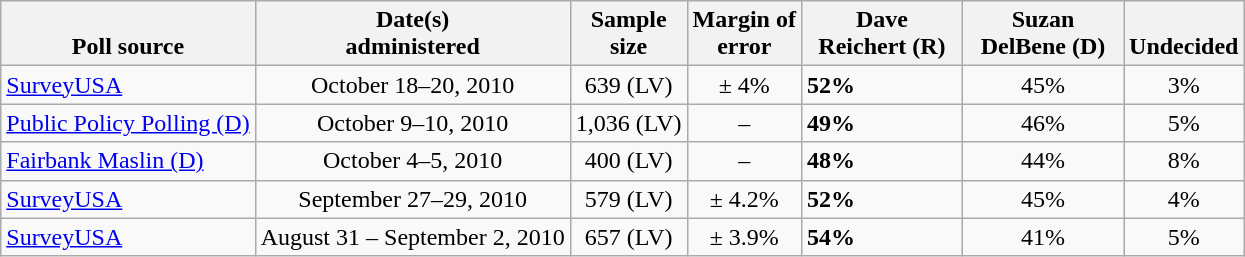<table class="wikitable">
<tr valign= bottom>
<th>Poll source</th>
<th>Date(s)<br>administered</th>
<th>Sample<br>size</th>
<th>Margin of<br>error</th>
<th style="width:100px;">Dave<br>Reichert (R)</th>
<th style="width:100px;">Suzan<br>DelBene (D)</th>
<th>Undecided</th>
</tr>
<tr>
<td><a href='#'>SurveyUSA</a></td>
<td align=center>October 18–20, 2010</td>
<td align=center>639 (LV)</td>
<td align=center>± 4%</td>
<td><strong>52%</strong></td>
<td align=center>45%</td>
<td align=center>3%</td>
</tr>
<tr>
<td><a href='#'>Public Policy Polling (D)</a></td>
<td align=center>October 9–10, 2010</td>
<td align=center>1,036 (LV)</td>
<td align=center>–</td>
<td><strong>49%</strong></td>
<td align=center>46%</td>
<td align=center>5%</td>
</tr>
<tr>
<td><a href='#'>Fairbank Maslin (D)</a></td>
<td align=center>October 4–5, 2010</td>
<td align=center>400 (LV)</td>
<td align=center>–</td>
<td><strong>48%</strong></td>
<td align=center>44%</td>
<td align=center>8%</td>
</tr>
<tr>
<td><a href='#'>SurveyUSA</a></td>
<td align=center>September 27–29, 2010</td>
<td align=center>579 (LV)</td>
<td align=center>± 4.2%</td>
<td><strong>52%</strong></td>
<td align=center>45%</td>
<td align=center>4%</td>
</tr>
<tr>
<td><a href='#'>SurveyUSA</a></td>
<td align=center>August 31 – September 2, 2010</td>
<td align=center>657 (LV)</td>
<td align=center>± 3.9%</td>
<td><strong>54%</strong></td>
<td align=center>41%</td>
<td align=center>5%</td>
</tr>
</table>
